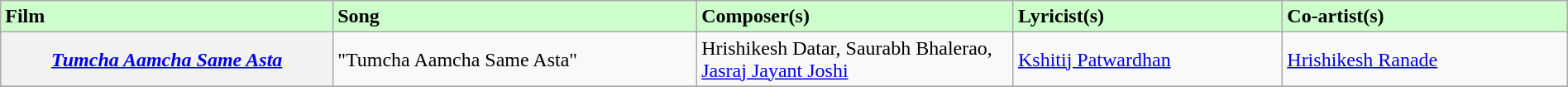<table class="wikitable plainrowheaders" width="100%" textcolor:#000;">
<tr style="background:#cfc; text-align:"center;">
<td scope="col" width=21%><strong>Film</strong></td>
<td scope="col" width=23%><strong>Song</strong></td>
<td scope="col" width=20%><strong>Composer(s)</strong></td>
<td scope="col" width=17%><strong>Lyricist(s)</strong></td>
<td scope="col" width=18%><strong>Co-artist(s)</strong></td>
</tr>
<tr>
<th scope="row"><em><a href='#'>Tumcha Aamcha Same Asta</a></em></th>
<td>"Tumcha Aamcha Same Asta"</td>
<td>Hrishikesh Datar, Saurabh Bhalerao, <a href='#'>Jasraj Jayant Joshi</a></td>
<td><a href='#'>Kshitij Patwardhan</a></td>
<td><a href='#'>Hrishikesh Ranade</a></td>
</tr>
<tr>
</tr>
</table>
